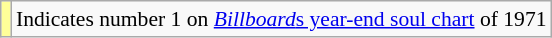<table class="wikitable" style="font-size:90%;">
<tr>
<td style="background-color:#FFFF99"></td>
<td>Indicates number 1 on <a href='#'><em>Billboard</em>s year-end soul chart</a> of 1971</td>
</tr>
</table>
